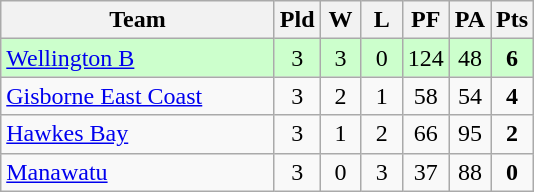<table class="wikitable" style="text-align:center;">
<tr>
<th width=175>Team</th>
<th width=20 abbr="Played">Pld</th>
<th width=20 abbr="Won">W</th>
<th width=20 abbr="Lost">L</th>
<th width=20 abbr="Points for">PF</th>
<th width=20 abbr="Points against">PA</th>
<th width=20 abbr="Points">Pts</th>
</tr>
<tr style="background: #ccffcc;">
<td style="text-align:left;"><a href='#'>Wellington B</a></td>
<td>3</td>
<td>3</td>
<td>0</td>
<td>124</td>
<td>48</td>
<td><strong>6</strong></td>
</tr>
<tr>
<td style="text-align:left;"><a href='#'>Gisborne East Coast</a></td>
<td>3</td>
<td>2</td>
<td>1</td>
<td>58</td>
<td>54</td>
<td><strong>4</strong></td>
</tr>
<tr>
<td style="text-align:left;"><a href='#'>Hawkes Bay</a></td>
<td>3</td>
<td>1</td>
<td>2</td>
<td>66</td>
<td>95</td>
<td><strong>2</strong></td>
</tr>
<tr>
<td style="text-align:left;"><a href='#'>Manawatu</a></td>
<td>3</td>
<td>0</td>
<td>3</td>
<td>37</td>
<td>88</td>
<td><strong>0</strong></td>
</tr>
</table>
